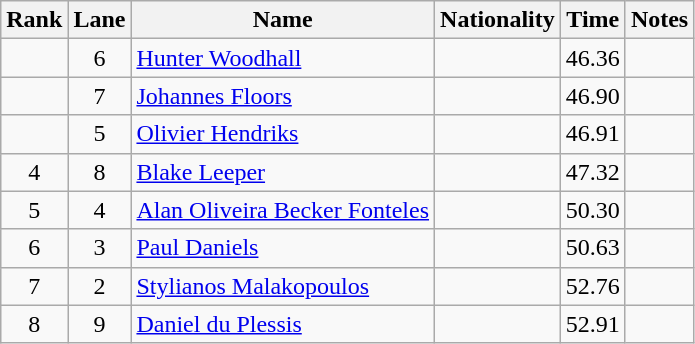<table class="wikitable sortable" style="text-align:center">
<tr>
<th>Rank</th>
<th>Lane</th>
<th>Name</th>
<th>Nationality</th>
<th>Time</th>
<th>Notes</th>
</tr>
<tr>
<td></td>
<td>6</td>
<td align="left"><a href='#'>Hunter Woodhall</a></td>
<td align="left"></td>
<td>46.36</td>
<td></td>
</tr>
<tr>
<td></td>
<td>7</td>
<td align="left"><a href='#'>Johannes Floors</a></td>
<td align="left"></td>
<td>46.90</td>
<td></td>
</tr>
<tr>
<td></td>
<td>5</td>
<td align="left"><a href='#'>Olivier Hendriks</a></td>
<td align="left"></td>
<td>46.91</td>
<td></td>
</tr>
<tr>
<td>4</td>
<td>8</td>
<td align="left"><a href='#'>Blake Leeper</a></td>
<td align="left"></td>
<td>47.32</td>
<td></td>
</tr>
<tr>
<td>5</td>
<td>4</td>
<td align="left"><a href='#'>Alan Oliveira Becker Fonteles</a></td>
<td align="left"></td>
<td>50.30</td>
<td></td>
</tr>
<tr>
<td>6</td>
<td>3</td>
<td align="left"><a href='#'>Paul Daniels</a></td>
<td align="left"></td>
<td>50.63</td>
<td></td>
</tr>
<tr>
<td>7</td>
<td>2</td>
<td align="left"><a href='#'>Stylianos Malakopoulos</a></td>
<td align="left"></td>
<td>52.76</td>
<td></td>
</tr>
<tr>
<td>8</td>
<td>9</td>
<td align="left"><a href='#'>Daniel du Plessis</a></td>
<td align="left"></td>
<td>52.91</td>
<td></td>
</tr>
</table>
